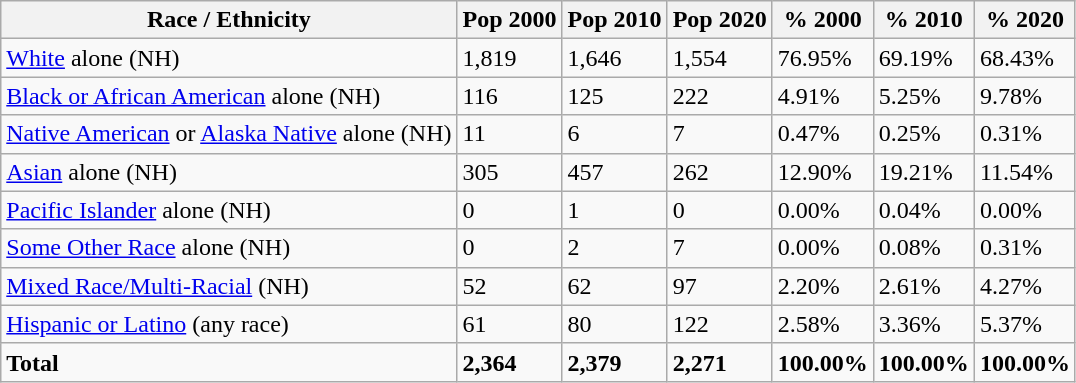<table class="wikitable">
<tr>
<th>Race / Ethnicity</th>
<th>Pop 2000</th>
<th>Pop 2010</th>
<th>Pop 2020</th>
<th>% 2000</th>
<th>% 2010</th>
<th>% 2020</th>
</tr>
<tr>
<td><a href='#'>White</a> alone (NH)</td>
<td>1,819</td>
<td>1,646</td>
<td>1,554</td>
<td>76.95%</td>
<td>69.19%</td>
<td>68.43%</td>
</tr>
<tr>
<td><a href='#'>Black or African American</a> alone (NH)</td>
<td>116</td>
<td>125</td>
<td>222</td>
<td>4.91%</td>
<td>5.25%</td>
<td>9.78%</td>
</tr>
<tr>
<td><a href='#'>Native American</a> or <a href='#'>Alaska Native</a> alone (NH)</td>
<td>11</td>
<td>6</td>
<td>7</td>
<td>0.47%</td>
<td>0.25%</td>
<td>0.31%</td>
</tr>
<tr>
<td><a href='#'>Asian</a> alone (NH)</td>
<td>305</td>
<td>457</td>
<td>262</td>
<td>12.90%</td>
<td>19.21%</td>
<td>11.54%</td>
</tr>
<tr>
<td><a href='#'>Pacific Islander</a> alone (NH)</td>
<td>0</td>
<td>1</td>
<td>0</td>
<td>0.00%</td>
<td>0.04%</td>
<td>0.00%</td>
</tr>
<tr>
<td><a href='#'>Some Other Race</a> alone (NH)</td>
<td>0</td>
<td>2</td>
<td>7</td>
<td>0.00%</td>
<td>0.08%</td>
<td>0.31%</td>
</tr>
<tr>
<td><a href='#'>Mixed Race/Multi-Racial</a> (NH)</td>
<td>52</td>
<td>62</td>
<td>97</td>
<td>2.20%</td>
<td>2.61%</td>
<td>4.27%</td>
</tr>
<tr>
<td><a href='#'>Hispanic or Latino</a> (any race)</td>
<td>61</td>
<td>80</td>
<td>122</td>
<td>2.58%</td>
<td>3.36%</td>
<td>5.37%</td>
</tr>
<tr>
<td><strong>Total</strong></td>
<td><strong>2,364</strong></td>
<td><strong>2,379</strong></td>
<td><strong>2,271</strong></td>
<td><strong>100.00%</strong></td>
<td><strong>100.00%</strong></td>
<td><strong>100.00%</strong></td>
</tr>
</table>
